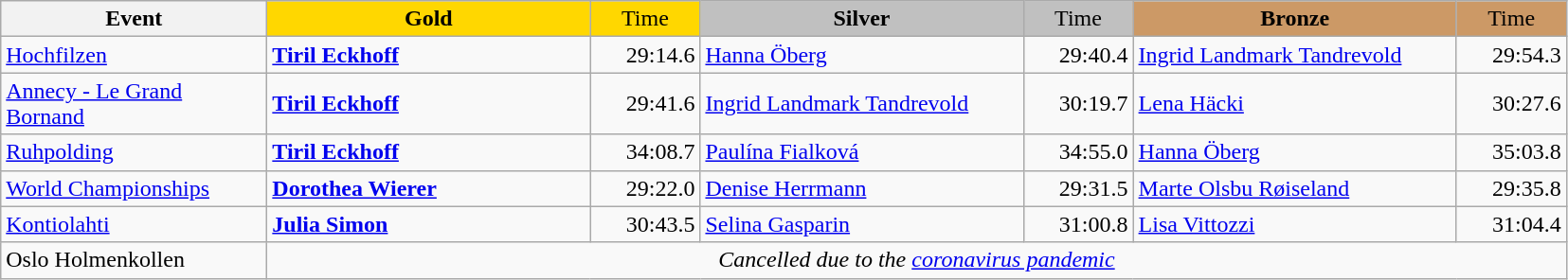<table class="wikitable">
<tr>
<th width="180">Event</th>
<th width="220" style="background:gold">Gold</th>
<th width="70" style="background:gold;font-weight:normal">Time</th>
<th width="220" style="background:silver">Silver</th>
<th width="70" style="background:silver;font-weight:normal">Time</th>
<th width="220" style="background:#CC9966">Bronze</th>
<th width="70" style="background:#CC9966;font-weight:normal">Time</th>
</tr>
<tr>
<td><a href='#'>Hochfilzen</a><br></td>
<td><strong><a href='#'>Tiril Eckhoff</a></strong><br></td>
<td align="right">29:14.6 <br> </td>
<td><a href='#'>Hanna Öberg</a><br></td>
<td align="right">29:40.4 <br> </td>
<td><a href='#'>Ingrid Landmark Tandrevold</a><br></td>
<td align="right">29:54.3 <br> </td>
</tr>
<tr>
<td><a href='#'>Annecy - Le Grand Bornand</a><br></td>
<td><strong><a href='#'>Tiril Eckhoff</a></strong><br></td>
<td align="right">29:41.6 <br> </td>
<td><a href='#'>Ingrid Landmark Tandrevold</a><br></td>
<td align="right">30:19.7 <br> </td>
<td><a href='#'>Lena Häcki</a><br></td>
<td align="right">30:27.6 <br> </td>
</tr>
<tr>
<td><a href='#'>Ruhpolding</a><br></td>
<td><strong><a href='#'>Tiril Eckhoff</a></strong><br></td>
<td align="right">34:08.7 <br> </td>
<td><a href='#'>Paulína Fialková</a><br></td>
<td align="right">34:55.0 <br> </td>
<td><a href='#'>Hanna Öberg</a><br></td>
<td align="right">35:03.8 <br> </td>
</tr>
<tr>
<td><a href='#'>World Championships</a><br></td>
<td><strong><a href='#'>Dorothea Wierer</a></strong><br></td>
<td align="right">29:22.0 <br> </td>
<td><a href='#'>Denise Herrmann</a><br></td>
<td align="right">29:31.5 <br> </td>
<td><a href='#'>Marte Olsbu Røiseland</a><br></td>
<td align="right">29:35.8 <br> </td>
</tr>
<tr>
<td><a href='#'>Kontiolahti</a><br></td>
<td><strong><a href='#'>Julia Simon</a></strong><br></td>
<td align="right">30:43.5 <br> </td>
<td><a href='#'>Selina Gasparin</a><br></td>
<td align="right">31:00.8 <br> </td>
<td><a href='#'>Lisa Vittozzi</a><br></td>
<td align="right">31:04.4 <br> </td>
</tr>
<tr>
<td>Oslo Holmenkollen</td>
<td colspan="6" align="middle"><em>Cancelled due to the <a href='#'>coronavirus pandemic</a></em></td>
</tr>
</table>
